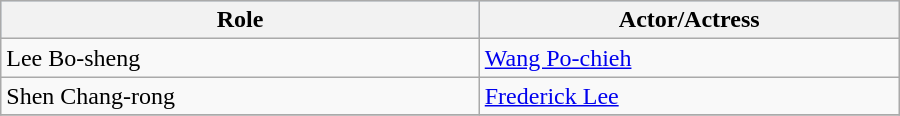<table class="wikitable" width="600">
<tr style="background:#ABCDEF;">
<th>Role</th>
<th>Actor/Actress</th>
</tr>
<tr>
<td>Lee Bo-sheng</td>
<td><a href='#'>Wang Po-chieh</a></td>
</tr>
<tr>
<td>Shen Chang-rong</td>
<td><a href='#'>Frederick Lee</a></td>
</tr>
<tr>
</tr>
</table>
